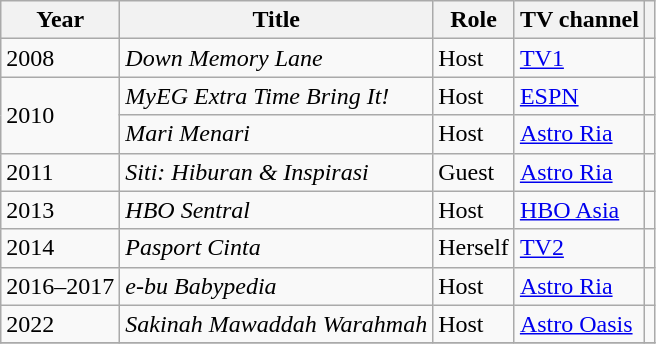<table class="wikitable">
<tr>
<th>Year</th>
<th>Title</th>
<th>Role</th>
<th>TV channel</th>
<th></th>
</tr>
<tr>
<td>2008</td>
<td><em>Down Memory Lane</em></td>
<td>Host</td>
<td><a href='#'>TV1</a></td>
<td></td>
</tr>
<tr>
<td rowspan="2">2010</td>
<td><em>MyEG Extra Time Bring It!</em></td>
<td>Host</td>
<td><a href='#'>ESPN</a></td>
<td></td>
</tr>
<tr>
<td><em>Mari Menari</em></td>
<td>Host</td>
<td><a href='#'>Astro Ria</a></td>
<td></td>
</tr>
<tr>
<td>2011</td>
<td><em>Siti: Hiburan & Inspirasi</em></td>
<td>Guest</td>
<td><a href='#'>Astro Ria</a></td>
<td></td>
</tr>
<tr>
<td>2013</td>
<td><em>HBO Sentral</em></td>
<td>Host</td>
<td><a href='#'>HBO Asia</a></td>
<td></td>
</tr>
<tr>
<td>2014</td>
<td><em>Pasport Cinta</em></td>
<td>Herself</td>
<td><a href='#'>TV2</a></td>
<td></td>
</tr>
<tr>
<td>2016–2017</td>
<td><em>e-bu Babypedia</em></td>
<td>Host</td>
<td><a href='#'>Astro Ria</a></td>
<td></td>
</tr>
<tr>
<td>2022</td>
<td><em>Sakinah Mawaddah Warahmah</em></td>
<td>Host</td>
<td><a href='#'>Astro Oasis</a></td>
<td></td>
</tr>
<tr>
</tr>
</table>
